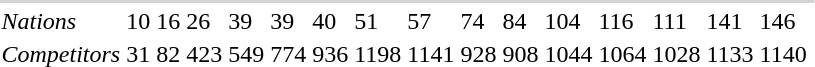<table>
<tr>
</tr>
<tr>
</tr>
<tr>
</tr>
<tr>
</tr>
<tr>
</tr>
<tr>
</tr>
<tr>
</tr>
<tr>
</tr>
<tr>
</tr>
<tr>
</tr>
<tr>
</tr>
<tr>
</tr>
<tr>
</tr>
<tr>
</tr>
<tr>
</tr>
<tr>
</tr>
<tr>
</tr>
<tr>
</tr>
<tr>
</tr>
<tr>
</tr>
<tr>
</tr>
<tr>
</tr>
<tr>
</tr>
<tr>
</tr>
<tr>
</tr>
<tr>
</tr>
<tr>
</tr>
<tr>
</tr>
<tr>
</tr>
<tr>
</tr>
<tr>
</tr>
<tr>
</tr>
<tr>
</tr>
<tr>
</tr>
<tr>
</tr>
<tr>
</tr>
<tr>
</tr>
<tr>
</tr>
<tr>
</tr>
<tr>
</tr>
<tr>
</tr>
<tr>
</tr>
<tr>
</tr>
<tr>
</tr>
<tr>
</tr>
<tr>
</tr>
<tr>
</tr>
<tr>
</tr>
<tr>
</tr>
<tr>
</tr>
<tr>
</tr>
<tr>
</tr>
<tr>
</tr>
<tr>
</tr>
<tr>
</tr>
<tr>
</tr>
<tr>
</tr>
<tr>
</tr>
<tr>
</tr>
<tr>
</tr>
<tr>
</tr>
<tr>
</tr>
<tr>
</tr>
<tr>
</tr>
<tr>
</tr>
<tr>
</tr>
<tr>
</tr>
<tr>
</tr>
<tr>
</tr>
<tr>
</tr>
<tr>
</tr>
<tr>
</tr>
<tr>
</tr>
<tr>
</tr>
<tr>
</tr>
<tr>
</tr>
<tr>
</tr>
<tr>
</tr>
<tr>
</tr>
<tr>
</tr>
<tr>
</tr>
<tr>
</tr>
<tr>
</tr>
<tr>
</tr>
<tr>
</tr>
<tr>
</tr>
<tr>
</tr>
<tr>
</tr>
<tr>
</tr>
<tr>
</tr>
<tr>
</tr>
<tr>
</tr>
<tr>
</tr>
<tr>
</tr>
<tr>
</tr>
<tr>
</tr>
<tr>
</tr>
<tr>
</tr>
<tr>
</tr>
<tr>
</tr>
<tr>
</tr>
<tr>
</tr>
<tr>
</tr>
<tr>
</tr>
<tr>
</tr>
<tr>
</tr>
<tr>
</tr>
<tr>
</tr>
<tr>
</tr>
<tr>
</tr>
<tr>
</tr>
<tr>
</tr>
<tr>
</tr>
<tr>
</tr>
<tr>
</tr>
<tr>
</tr>
<tr>
</tr>
<tr>
</tr>
<tr>
</tr>
<tr>
</tr>
<tr>
</tr>
<tr>
</tr>
<tr>
</tr>
<tr>
</tr>
<tr>
</tr>
<tr>
</tr>
<tr>
</tr>
<tr>
</tr>
<tr>
</tr>
<tr>
</tr>
<tr>
</tr>
<tr>
</tr>
<tr>
</tr>
<tr>
</tr>
<tr>
</tr>
<tr>
</tr>
<tr>
</tr>
<tr>
</tr>
<tr>
</tr>
<tr>
</tr>
<tr>
</tr>
<tr>
</tr>
<tr>
</tr>
<tr>
</tr>
<tr>
</tr>
<tr>
</tr>
<tr>
</tr>
<tr>
</tr>
<tr>
</tr>
<tr>
</tr>
<tr>
</tr>
<tr>
</tr>
<tr>
</tr>
<tr>
</tr>
<tr>
</tr>
<tr>
</tr>
<tr>
</tr>
<tr>
</tr>
<tr>
</tr>
<tr>
</tr>
<tr>
</tr>
<tr>
</tr>
<tr>
</tr>
<tr>
</tr>
<tr>
</tr>
<tr>
</tr>
<tr>
</tr>
<tr>
</tr>
<tr>
</tr>
<tr>
</tr>
<tr>
</tr>
<tr>
</tr>
<tr>
</tr>
<tr>
</tr>
<tr>
</tr>
<tr>
</tr>
<tr>
<td colspan=30 bgcolor=lightgray></td>
</tr>
<tr>
<td align=left><em>Nations</em></td>
<td>10</td>
<td>16</td>
<td>26</td>
<td>39</td>
<td>39</td>
<td>40</td>
<td>51</td>
<td>57</td>
<td>74</td>
<td>84</td>
<td>104</td>
<td>116</td>
<td>111</td>
<td>141</td>
<td>146</td>
<td></td>
</tr>
<tr>
<td align=left><em>Competitors</em></td>
<td>31</td>
<td>82</td>
<td>423</td>
<td>549</td>
<td>774</td>
<td>936</td>
<td>1198</td>
<td>1141</td>
<td>928</td>
<td>908</td>
<td>1044</td>
<td>1064</td>
<td>1028</td>
<td>1133</td>
<td>1140</td>
<td></td>
</tr>
<tr>
</tr>
</table>
